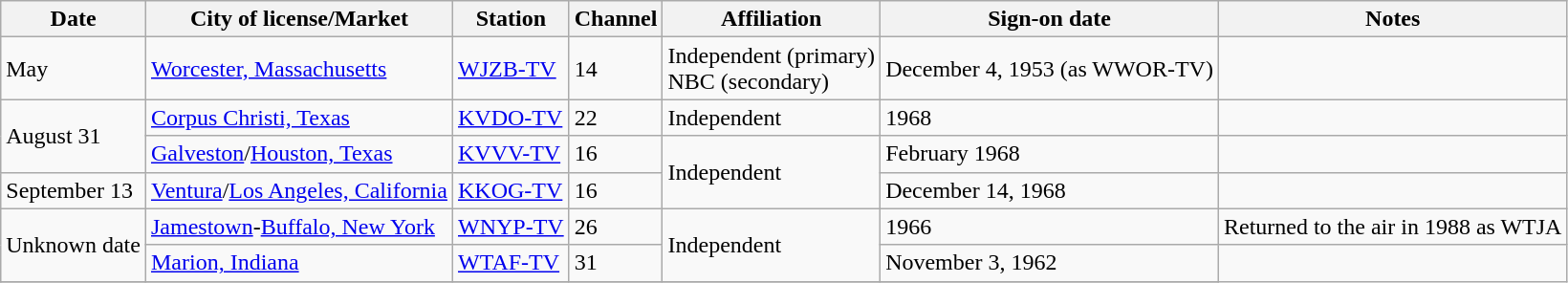<table class="wikitable sortable">
<tr>
<th>Date</th>
<th>City of license/Market</th>
<th>Station</th>
<th>Channel</th>
<th>Affiliation</th>
<th>Sign-on date</th>
<th>Notes</th>
</tr>
<tr>
<td>May</td>
<td><a href='#'>Worcester, Massachusetts</a></td>
<td><a href='#'>WJZB-TV</a></td>
<td>14</td>
<td>Independent (primary) <br> NBC (secondary)</td>
<td>December 4, 1953 (as WWOR-TV)</td>
<td></td>
</tr>
<tr>
<td rowspan=2>August 31</td>
<td><a href='#'>Corpus Christi, Texas</a></td>
<td><a href='#'>KVDO-TV</a></td>
<td>22</td>
<td>Independent</td>
<td>1968</td>
<td></td>
</tr>
<tr>
<td><a href='#'>Galveston</a>/<a href='#'>Houston, Texas</a></td>
<td><a href='#'>KVVV-TV</a></td>
<td>16</td>
<td rowspan=2>Independent</td>
<td>February 1968</td>
<td></td>
</tr>
<tr>
<td>September 13</td>
<td><a href='#'>Ventura</a>/<a href='#'>Los Angeles, California</a></td>
<td><a href='#'>KKOG-TV</a></td>
<td>16</td>
<td>December 14, 1968</td>
<td></td>
</tr>
<tr>
<td rowspan=2>Unknown date</td>
<td><a href='#'>Jamestown</a>-<a href='#'>Buffalo, New York</a></td>
<td><a href='#'>WNYP-TV</a></td>
<td>26</td>
<td rowspan=2>Independent</td>
<td>1966</td>
<td>Returned to the air in 1988 as WTJA</td>
</tr>
<tr>
<td><a href='#'>Marion, Indiana</a></td>
<td><a href='#'>WTAF-TV</a></td>
<td>31</td>
<td>November 3, 1962</td>
</tr>
<tr>
</tr>
</table>
